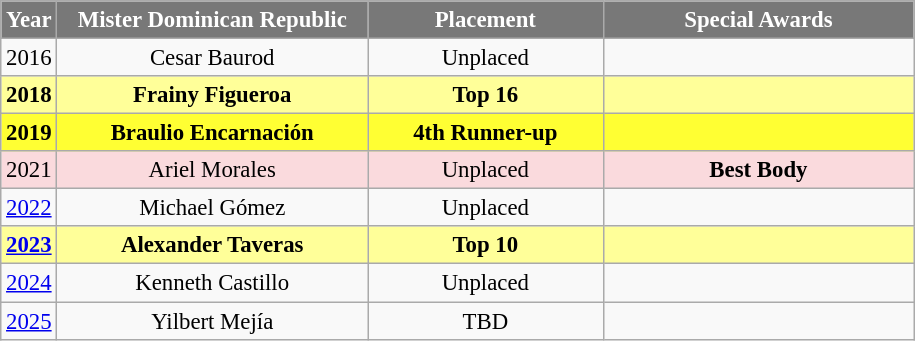<table class="wikitable sortable" style="font-size: 95%; text-align:center">
<tr>
<th width="20" style="background-color:#787878;color:#FFFFFF;">Year</th>
<th width="200" style="background-color:#787878;color:#FFFFFF;">Mister Dominican Republic</th>
<th width="150" style="background-color:#787878;color:#FFFFFF;">Placement</th>
<th width="200" style="background-color:#787878;color:#FFFFFF;">Special Awards</th>
</tr>
<tr>
<td>2016</td>
<td>Cesar Baurod</td>
<td>Unplaced</td>
<td></td>
</tr>
<tr style="background-color:#FFFF99; font-weight: bold">
<td>2018</td>
<td>Frainy Figueroa</td>
<td>Top 16</td>
<td></td>
</tr>
<tr style="background-color:#FFFF33; font-weight: bold">
<td>2019</td>
<td>Braulio Encarnación</td>
<td>4th Runner-up</td>
<td></td>
</tr>
<tr style="background-color:#FADADD;">
<td>2021</td>
<td>Ariel Morales</td>
<td>Unplaced</td>
<td><strong>Best Body</strong></td>
</tr>
<tr>
<td><a href='#'>2022</a></td>
<td>Michael Gómez</td>
<td>Unplaced</td>
<td></td>
</tr>
<tr style="background-color:#FFFF99; font-weight: bold">
<td><a href='#'>2023</a></td>
<td>Alexander Taveras</td>
<td>Top 10</td>
<td></td>
</tr>
<tr>
<td><a href='#'>2024</a></td>
<td>Kenneth Castillo</td>
<td>Unplaced</td>
<td></td>
</tr>
<tr>
<td><a href='#'>2025</a></td>
<td>Yilbert Mejía</td>
<td>TBD</td>
<td></td>
</tr>
</table>
